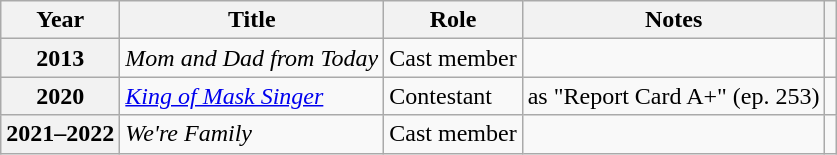<table class="wikitable sortable plainrowheaders">
<tr>
<th scope="col">Year</th>
<th scope="col">Title</th>
<th scope="col">Role</th>
<th scope="col">Notes</th>
<th scope="col" class="unsortable"></th>
</tr>
<tr>
<th scope="row">2013</th>
<td><em>Mom and Dad from Today</em></td>
<td>Cast member</td>
<td></td>
<td></td>
</tr>
<tr>
<th scope="row">2020</th>
<td><em><a href='#'>King of Mask Singer</a></em></td>
<td>Contestant</td>
<td>as "Report Card A+" (ep. 253)</td>
<td></td>
</tr>
<tr>
<th scope="row">2021–2022</th>
<td><em>We're Family</em></td>
<td>Cast member</td>
<td></td>
<td></td>
</tr>
</table>
